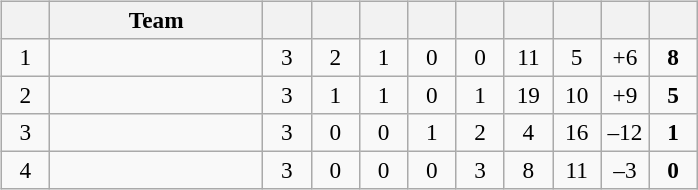<table width=100%>
<tr>
<td style="min-width:40em;" width=50%><br><table class="wikitable" style="text-align: center; font-size: 97%;">
<tr>
<th width="25"></th>
<th width="135">Team</th>
<th width="25"></th>
<th width="25"></th>
<th width="25"></th>
<th width="25"></th>
<th width="25"></th>
<th width="25"></th>
<th width="25"></th>
<th width="25"></th>
<th width="25"></th>
</tr>
<tr>
<td>1</td>
<td align=left></td>
<td>3</td>
<td>2</td>
<td>1</td>
<td>0</td>
<td>0</td>
<td>11</td>
<td>5</td>
<td>+6</td>
<td><strong>8</strong></td>
</tr>
<tr>
<td>2</td>
<td align=left></td>
<td>3</td>
<td>1</td>
<td>1</td>
<td>0</td>
<td>1</td>
<td>19</td>
<td>10</td>
<td>+9</td>
<td><strong>5</strong></td>
</tr>
<tr>
<td>3</td>
<td align=left></td>
<td>3</td>
<td>0</td>
<td>0</td>
<td>1</td>
<td>2</td>
<td>4</td>
<td>16</td>
<td>–12</td>
<td><strong>1</strong></td>
</tr>
<tr>
<td>4</td>
<td align=left></td>
<td>3</td>
<td>0</td>
<td>0</td>
<td>0</td>
<td>3</td>
<td>8</td>
<td>11</td>
<td>–3</td>
<td><strong>0</strong></td>
</tr>
</table>
</td>
<td style="min-width:36em;"><br><table width=100% style="font-size: 95%">
<tr>
<td><br>


</td>
</tr>
</table>
</td>
</tr>
</table>
